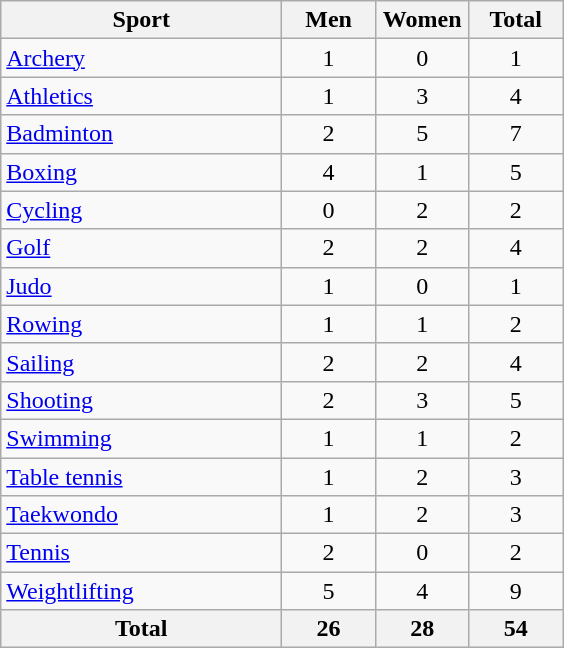<table class="wikitable sortable" style="text-align:center;">
<tr>
<th width=180>Sport</th>
<th width=55>Men</th>
<th width=55>Women</th>
<th width=55>Total</th>
</tr>
<tr>
<td align=left><a href='#'>Archery</a></td>
<td>1</td>
<td>0</td>
<td>1</td>
</tr>
<tr>
<td align=left><a href='#'>Athletics</a></td>
<td>1</td>
<td>3</td>
<td>4</td>
</tr>
<tr>
<td align=left><a href='#'>Badminton</a></td>
<td>2</td>
<td>5</td>
<td>7</td>
</tr>
<tr>
<td align=left><a href='#'>Boxing</a></td>
<td>4</td>
<td>1</td>
<td>5</td>
</tr>
<tr>
<td align=left><a href='#'>Cycling</a></td>
<td>0</td>
<td>2</td>
<td>2</td>
</tr>
<tr>
<td align=left><a href='#'>Golf</a></td>
<td>2</td>
<td>2</td>
<td>4</td>
</tr>
<tr>
<td align=left><a href='#'>Judo</a></td>
<td>1</td>
<td>0</td>
<td>1</td>
</tr>
<tr>
<td align=left><a href='#'>Rowing</a></td>
<td>1</td>
<td>1</td>
<td>2</td>
</tr>
<tr>
<td align=left><a href='#'>Sailing</a></td>
<td>2</td>
<td>2</td>
<td>4</td>
</tr>
<tr>
<td align=left><a href='#'>Shooting</a></td>
<td>2</td>
<td>3</td>
<td>5</td>
</tr>
<tr>
<td align=left><a href='#'>Swimming</a></td>
<td>1</td>
<td>1</td>
<td>2</td>
</tr>
<tr>
<td align=left><a href='#'>Table tennis</a></td>
<td>1</td>
<td>2</td>
<td>3</td>
</tr>
<tr>
<td align=left><a href='#'>Taekwondo</a></td>
<td>1</td>
<td>2</td>
<td>3</td>
</tr>
<tr>
<td align=left><a href='#'>Tennis</a></td>
<td>2</td>
<td>0</td>
<td>2</td>
</tr>
<tr>
<td align=left><a href='#'>Weightlifting</a></td>
<td>5</td>
<td>4</td>
<td>9</td>
</tr>
<tr class="sortbottom">
<th>Total</th>
<th>26</th>
<th>28</th>
<th>54</th>
</tr>
</table>
